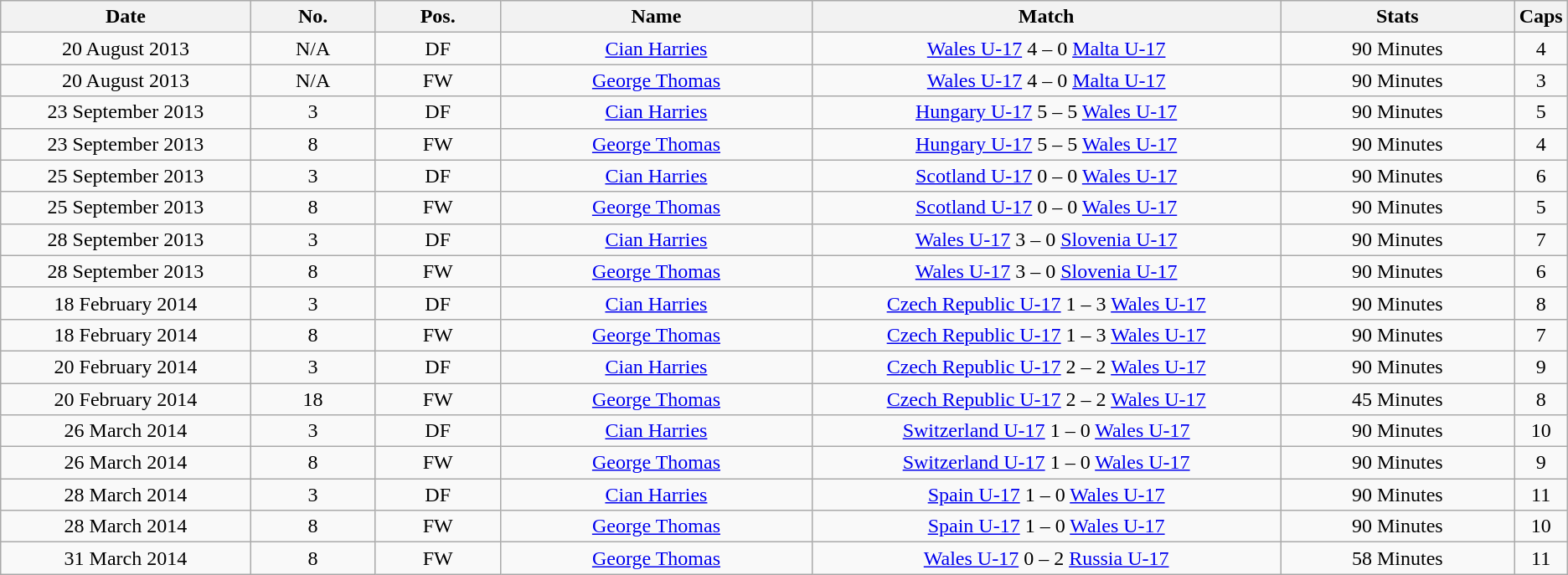<table class="wikitable">
<tr>
<th width=16%>Date</th>
<th width=8%>No.</th>
<th width=8%>Pos.</th>
<th width=20%>Name</th>
<th width=30%>Match</th>
<th width=15%>Stats</th>
<th width=8%>Caps</th>
</tr>
<tr>
<td style="text-align:center;">20 August 2013</td>
<td style="text-align:center;">N/A</td>
<td style="text-align:center;">DF</td>
<td style="text-align:center;"> <a href='#'>Cian Harries</a></td>
<td style="text-align:center;"><a href='#'>Wales U-17</a> 4 – 0 <a href='#'>Malta U-17</a></td>
<td style="text-align:center;">90 Minutes</td>
<td style="text-align:center;">4</td>
</tr>
<tr>
<td style="text-align:center;">20 August 2013</td>
<td style="text-align:center;">N/A</td>
<td style="text-align:center;">FW</td>
<td style="text-align:center;"> <a href='#'>George Thomas</a></td>
<td style="text-align:center;"><a href='#'>Wales U-17</a> 4 – 0 <a href='#'>Malta U-17</a></td>
<td style="text-align:center;">90 Minutes</td>
<td style="text-align:center;">3</td>
</tr>
<tr>
<td style="text-align:center;">23 September 2013</td>
<td style="text-align:center;">3</td>
<td style="text-align:center;">DF</td>
<td style="text-align:center;"> <a href='#'>Cian Harries</a></td>
<td style="text-align:center;"><a href='#'>Hungary U-17</a> 5 – 5 <a href='#'>Wales U-17</a></td>
<td style="text-align:center;">90 Minutes</td>
<td style="text-align:center;">5</td>
</tr>
<tr>
<td style="text-align:center;">23 September 2013</td>
<td style="text-align:center;">8</td>
<td style="text-align:center;">FW</td>
<td style="text-align:center;"> <a href='#'>George Thomas</a></td>
<td style="text-align:center;"><a href='#'>Hungary U-17</a> 5 – 5 <a href='#'>Wales U-17</a></td>
<td style="text-align:center;">90 Minutes</td>
<td style="text-align:center;">4</td>
</tr>
<tr>
<td style="text-align:center;">25 September 2013</td>
<td style="text-align:center;">3</td>
<td style="text-align:center;">DF</td>
<td style="text-align:center;"> <a href='#'>Cian Harries</a></td>
<td style="text-align:center;"><a href='#'>Scotland U-17</a> 0 – 0 <a href='#'>Wales U-17</a></td>
<td style="text-align:center;">90 Minutes</td>
<td style="text-align:center;">6</td>
</tr>
<tr>
<td style="text-align:center;">25 September 2013</td>
<td style="text-align:center;">8</td>
<td style="text-align:center;">FW</td>
<td style="text-align:center;"> <a href='#'>George Thomas</a></td>
<td style="text-align:center;"><a href='#'>Scotland U-17</a> 0 – 0 <a href='#'>Wales U-17</a></td>
<td style="text-align:center;">90 Minutes</td>
<td style="text-align:center;">5</td>
</tr>
<tr>
<td style="text-align:center;">28 September 2013</td>
<td style="text-align:center;">3</td>
<td style="text-align:center;">DF</td>
<td style="text-align:center;"> <a href='#'>Cian Harries</a></td>
<td style="text-align:center;"><a href='#'>Wales U-17</a> 3 – 0 <a href='#'>Slovenia U-17</a></td>
<td style="text-align:center;">90 Minutes</td>
<td style="text-align:center;">7</td>
</tr>
<tr>
<td style="text-align:center;">28 September 2013</td>
<td style="text-align:center;">8</td>
<td style="text-align:center;">FW</td>
<td style="text-align:center;"> <a href='#'>George Thomas</a></td>
<td style="text-align:center;"><a href='#'>Wales U-17</a> 3 – 0 <a href='#'>Slovenia U-17</a></td>
<td style="text-align:center;">90 Minutes</td>
<td style="text-align:center;">6</td>
</tr>
<tr>
<td style="text-align:center;">18 February 2014</td>
<td style="text-align:center;">3</td>
<td style="text-align:center;">DF</td>
<td style="text-align:center;"> <a href='#'>Cian Harries</a></td>
<td style="text-align:center;"><a href='#'>Czech Republic U-17</a> 1 – 3 <a href='#'>Wales U-17</a></td>
<td style="text-align:center;">90 Minutes</td>
<td style="text-align:center;">8</td>
</tr>
<tr>
<td style="text-align:center;">18 February 2014</td>
<td style="text-align:center;">8</td>
<td style="text-align:center;">FW</td>
<td style="text-align:center;"> <a href='#'>George Thomas</a></td>
<td style="text-align:center;"><a href='#'>Czech Republic U-17</a> 1 – 3 <a href='#'>Wales U-17</a></td>
<td style="text-align:center;">90 Minutes</td>
<td style="text-align:center;">7</td>
</tr>
<tr>
<td style="text-align:center;">20 February 2014</td>
<td style="text-align:center;">3</td>
<td style="text-align:center;">DF</td>
<td style="text-align:center;"> <a href='#'>Cian Harries</a></td>
<td style="text-align:center;"><a href='#'>Czech Republic U-17</a> 2 – 2 <a href='#'>Wales U-17</a></td>
<td style="text-align:center;">90 Minutes</td>
<td style="text-align:center;">9</td>
</tr>
<tr>
<td style="text-align:center;">20 February 2014</td>
<td style="text-align:center;">18</td>
<td style="text-align:center;">FW</td>
<td style="text-align:center;"> <a href='#'>George Thomas</a></td>
<td style="text-align:center;"><a href='#'>Czech Republic U-17</a> 2 – 2 <a href='#'>Wales U-17</a></td>
<td style="text-align:center;">45 Minutes</td>
<td style="text-align:center;">8</td>
</tr>
<tr>
<td style="text-align:center;">26 March 2014</td>
<td style="text-align:center;">3</td>
<td style="text-align:center;">DF</td>
<td style="text-align:center;"> <a href='#'>Cian Harries</a></td>
<td style="text-align:center;"><a href='#'>Switzerland U-17</a> 1 – 0 <a href='#'>Wales U-17</a></td>
<td style="text-align:center;">90 Minutes</td>
<td style="text-align:center;">10</td>
</tr>
<tr>
<td style="text-align:center;">26 March 2014</td>
<td style="text-align:center;">8</td>
<td style="text-align:center;">FW</td>
<td style="text-align:center;"> <a href='#'>George Thomas</a></td>
<td style="text-align:center;"><a href='#'>Switzerland U-17</a> 1 – 0 <a href='#'>Wales U-17</a></td>
<td style="text-align:center;">90 Minutes</td>
<td style="text-align:center;">9</td>
</tr>
<tr>
<td style="text-align:center;">28 March 2014</td>
<td style="text-align:center;">3</td>
<td style="text-align:center;">DF</td>
<td style="text-align:center;"> <a href='#'>Cian Harries</a></td>
<td style="text-align:center;"><a href='#'>Spain U-17</a> 1 – 0 <a href='#'>Wales U-17</a></td>
<td style="text-align:center;">90 Minutes</td>
<td style="text-align:center;">11</td>
</tr>
<tr>
<td style="text-align:center;">28 March 2014</td>
<td style="text-align:center;">8</td>
<td style="text-align:center;">FW</td>
<td style="text-align:center;"> <a href='#'>George Thomas</a></td>
<td style="text-align:center;"><a href='#'>Spain U-17</a> 1 – 0 <a href='#'>Wales U-17</a></td>
<td style="text-align:center;">90 Minutes</td>
<td style="text-align:center;">10</td>
</tr>
<tr>
<td style="text-align:center;">31 March 2014</td>
<td style="text-align:center;">8</td>
<td style="text-align:center;">FW</td>
<td style="text-align:center;"> <a href='#'>George Thomas</a></td>
<td style="text-align:center;"><a href='#'>Wales U-17</a> 0 – 2 <a href='#'>Russia U-17</a></td>
<td style="text-align:center;">58 Minutes</td>
<td style="text-align:center;">11</td>
</tr>
</table>
